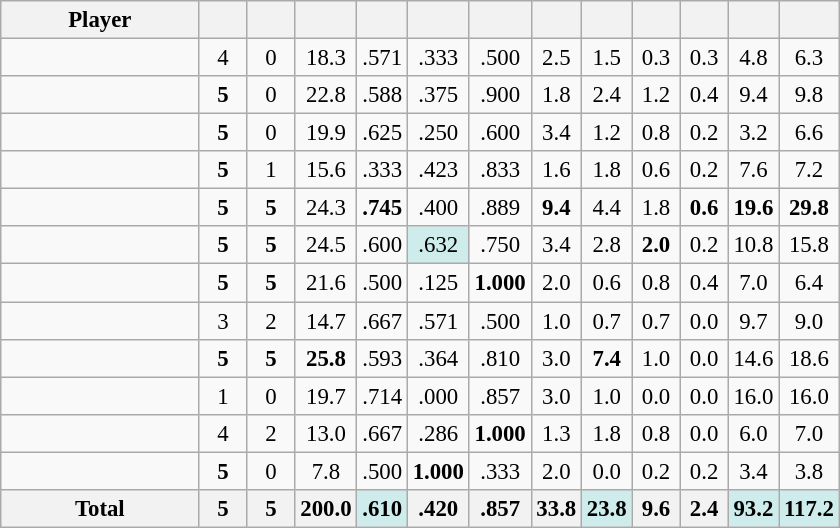<table class="wikitable sortable" style="text-align:center; font-size:95%">
<tr>
<th scope="col" width="125px">Player</th>
<th scope="col" width="25px"></th>
<th scope="col" width="25px"></th>
<th scope="col" width="25px"></th>
<th scope="col" width="25px"></th>
<th scope="col" width="25px"></th>
<th scope="col" width="25px"></th>
<th scope="col" width="25px"></th>
<th scope="col" width="25px"></th>
<th scope="col" width="25px"></th>
<th scope="col" width="25px"></th>
<th scope="col" width="25px"></th>
<th scope="col" width="25px"></th>
</tr>
<tr>
<td></td>
<td>4</td>
<td>0</td>
<td>18.3</td>
<td>.571</td>
<td>.333</td>
<td>.500</td>
<td>2.5</td>
<td>1.5</td>
<td>0.3</td>
<td>0.3</td>
<td>4.8</td>
<td>6.3</td>
</tr>
<tr>
<td></td>
<td><strong>5</strong></td>
<td>0</td>
<td>22.8</td>
<td>.588</td>
<td>.375</td>
<td>.900</td>
<td>1.8</td>
<td>2.4</td>
<td>1.2</td>
<td>0.4</td>
<td>9.4</td>
<td>9.8</td>
</tr>
<tr>
<td></td>
<td><strong>5</strong></td>
<td>0</td>
<td>19.9</td>
<td>.625</td>
<td>.250</td>
<td>.600</td>
<td>3.4</td>
<td>1.2</td>
<td>0.8</td>
<td>0.2</td>
<td>3.2</td>
<td>6.6</td>
</tr>
<tr>
<td></td>
<td><strong>5</strong></td>
<td>1</td>
<td>15.6</td>
<td>.333</td>
<td>.423</td>
<td>.833</td>
<td>1.6</td>
<td>1.8</td>
<td>0.6</td>
<td>0.2</td>
<td>7.6</td>
<td>7.2</td>
</tr>
<tr>
<td></td>
<td><strong>5</strong></td>
<td><strong>5</strong></td>
<td>24.3</td>
<td><strong>.745</strong></td>
<td>.400</td>
<td>.889</td>
<td><strong>9.4</strong></td>
<td>4.4</td>
<td>1.8</td>
<td><strong>0.6</strong></td>
<td><strong>19.6</strong></td>
<td><strong>29.8</strong></td>
</tr>
<tr>
<td></td>
<td><strong>5</strong></td>
<td><strong>5</strong></td>
<td>24.5</td>
<td>.600</td>
<td style="background:#CFECEC;">.632</td>
<td>.750</td>
<td>3.4</td>
<td>2.8</td>
<td><strong>2.0</strong></td>
<td>0.2</td>
<td>10.8</td>
<td>15.8</td>
</tr>
<tr>
<td></td>
<td><strong>5</strong></td>
<td><strong>5</strong></td>
<td>21.6</td>
<td>.500</td>
<td>.125</td>
<td><strong>1.000</strong></td>
<td>2.0</td>
<td>0.6</td>
<td>0.8</td>
<td>0.4</td>
<td>7.0</td>
<td>6.4</td>
</tr>
<tr>
<td></td>
<td>3</td>
<td>2</td>
<td>14.7</td>
<td>.667</td>
<td>.571</td>
<td>.500</td>
<td>1.0</td>
<td>0.7</td>
<td>0.7</td>
<td>0.0</td>
<td>9.7</td>
<td>9.0</td>
</tr>
<tr>
<td></td>
<td><strong>5</strong></td>
<td><strong>5</strong></td>
<td><strong>25.8</strong></td>
<td>.593</td>
<td>.364</td>
<td>.810</td>
<td>3.0</td>
<td><strong>7.4</strong></td>
<td>1.0</td>
<td>0.0</td>
<td>14.6</td>
<td>18.6</td>
</tr>
<tr>
<td></td>
<td>1</td>
<td>0</td>
<td>19.7</td>
<td>.714</td>
<td>.000</td>
<td>.857</td>
<td>3.0</td>
<td>1.0</td>
<td>0.0</td>
<td>0.0</td>
<td>16.0</td>
<td>16.0</td>
</tr>
<tr>
<td></td>
<td>4</td>
<td>2</td>
<td>13.0</td>
<td>.667</td>
<td>.286</td>
<td><strong>1.000</strong></td>
<td>1.3</td>
<td>1.8</td>
<td>0.8</td>
<td>0.0</td>
<td>6.0</td>
<td>7.0</td>
</tr>
<tr>
<td></td>
<td><strong>5</strong></td>
<td>0</td>
<td>7.8</td>
<td>.500</td>
<td><strong>1.000</strong></td>
<td>.333</td>
<td>2.0</td>
<td>0.0</td>
<td>0.2</td>
<td>0.2</td>
<td>3.4</td>
<td>3.8</td>
</tr>
<tr class="sortbottom">
<th>Total</th>
<th>5</th>
<th>5</th>
<th>200.0</th>
<th style="background:#CFECEC;">.610</th>
<th>.420</th>
<th>.857</th>
<th>33.8</th>
<th style="background:#CFECEC;">23.8</th>
<th>9.6</th>
<th>2.4</th>
<th style="background:#CFECEC;">93.2</th>
<th style="background:#CFECEC;">117.2</th>
</tr>
</table>
